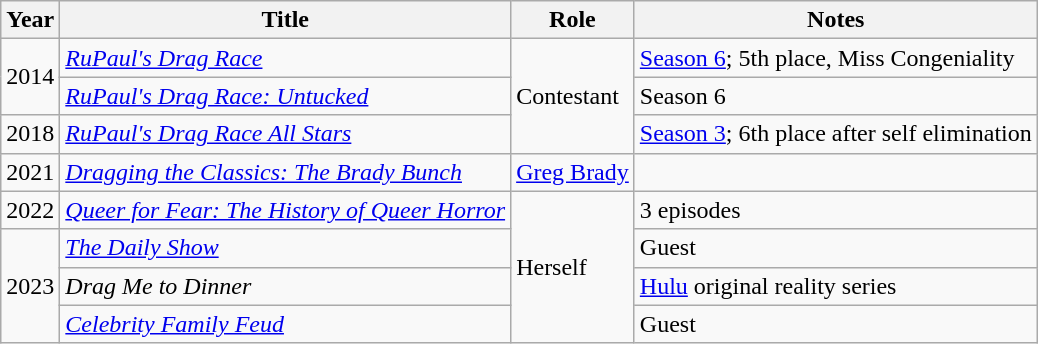<table class="wikitable plainrowheaders sortable">
<tr>
<th scope="col">Year</th>
<th scope="col">Title</th>
<th scope="col">Role</th>
<th scope="col">Notes</th>
</tr>
<tr>
<td rowspan="2">2014</td>
<td scope="row"><em><a href='#'>RuPaul's Drag Race</a></em></td>
<td rowspan="3">Contestant</td>
<td><a href='#'>Season 6</a>; 5th place, Miss Congeniality</td>
</tr>
<tr>
<td scope="row"><em><a href='#'>RuPaul's Drag Race: Untucked</a></em></td>
<td>Season 6</td>
</tr>
<tr>
<td>2018</td>
<td scope="row"><em><a href='#'>RuPaul's Drag Race All Stars</a></em></td>
<td><a href='#'>Season 3</a>; 6th place after self elimination</td>
</tr>
<tr>
<td>2021</td>
<td scope="row"><em><a href='#'>Dragging the Classics: The Brady Bunch</a></em></td>
<td><a href='#'>Greg Brady</a></td>
<td></td>
</tr>
<tr>
<td>2022</td>
<td><em><a href='#'>Queer for Fear: The History of Queer Horror</a></em></td>
<td rowspan="4">Herself</td>
<td>3 episodes</td>
</tr>
<tr>
<td rowspan="3">2023</td>
<td><em><a href='#'>The Daily Show</a></em></td>
<td>Guest</td>
</tr>
<tr>
<td><em>Drag Me to Dinner</em></td>
<td><a href='#'>Hulu</a> original reality series</td>
</tr>
<tr>
<td><em><a href='#'>Celebrity Family Feud</a></em></td>
<td>Guest</td>
</tr>
</table>
